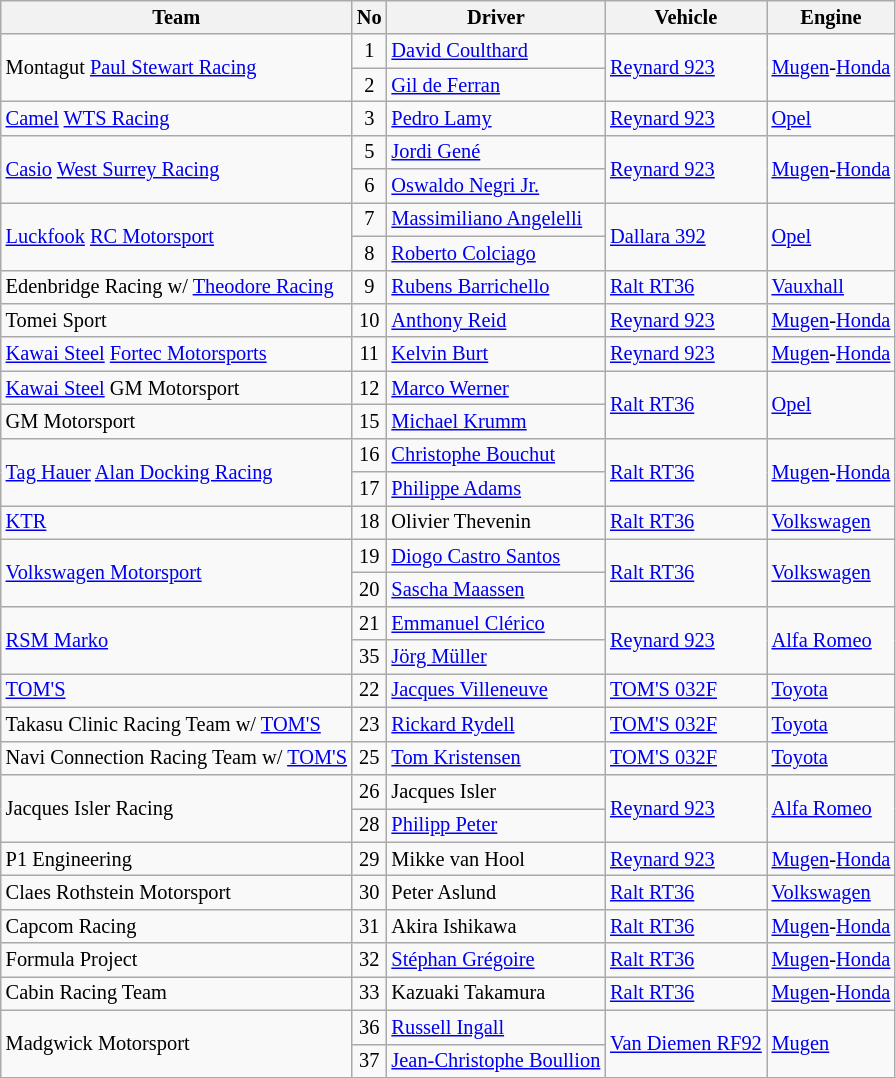<table class="wikitable" style="font-size: 85%;">
<tr>
<th>Team</th>
<th>No</th>
<th>Driver</th>
<th>Vehicle</th>
<th>Engine</th>
</tr>
<tr>
<td rowspan=2> Montagut <a href='#'>Paul Stewart Racing</a></td>
<td align=center>1</td>
<td> <a href='#'>David Coulthard</a></td>
<td rowspan=2><a href='#'>Reynard 923</a></td>
<td rowspan=2><a href='#'>Mugen</a>-<a href='#'>Honda</a></td>
</tr>
<tr>
<td align=center>2</td>
<td> <a href='#'>Gil de Ferran</a></td>
</tr>
<tr>
<td> <a href='#'>Camel</a> <a href='#'>WTS Racing</a></td>
<td align=center>3</td>
<td> <a href='#'>Pedro Lamy</a></td>
<td><a href='#'>Reynard 923</a></td>
<td><a href='#'>Opel</a></td>
</tr>
<tr>
<td rowspan=2> <a href='#'>Casio</a> <a href='#'>West Surrey Racing</a></td>
<td align=center>5</td>
<td> <a href='#'>Jordi Gené</a></td>
<td rowspan=2><a href='#'>Reynard 923</a></td>
<td rowspan=2><a href='#'>Mugen</a>-<a href='#'>Honda</a></td>
</tr>
<tr>
<td align=center>6</td>
<td> <a href='#'>Oswaldo Negri Jr.</a></td>
</tr>
<tr>
<td rowspan=2> <a href='#'>Luckfook</a> <a href='#'>RC Motorsport</a></td>
<td align=center>7</td>
<td> <a href='#'>Massimiliano Angelelli</a></td>
<td rowspan=2><a href='#'>Dallara 392</a></td>
<td rowspan=2><a href='#'>Opel</a></td>
</tr>
<tr>
<td align=center>8</td>
<td> <a href='#'>Roberto Colciago</a></td>
</tr>
<tr>
<td> Edenbridge Racing w/ <a href='#'>Theodore Racing</a></td>
<td align=center>9</td>
<td> <a href='#'>Rubens Barrichello</a></td>
<td><a href='#'>Ralt RT36</a></td>
<td><a href='#'>Vauxhall</a></td>
</tr>
<tr>
<td> Tomei Sport</td>
<td align=center>10</td>
<td> <a href='#'>Anthony Reid</a></td>
<td><a href='#'>Reynard 923</a></td>
<td><a href='#'>Mugen</a>-<a href='#'>Honda</a></td>
</tr>
<tr>
<td> <a href='#'>Kawai Steel</a> <a href='#'>Fortec Motorsports</a></td>
<td align=center>11</td>
<td> <a href='#'>Kelvin Burt</a></td>
<td><a href='#'>Reynard 923</a></td>
<td><a href='#'>Mugen</a>-<a href='#'>Honda</a></td>
</tr>
<tr>
<td> <a href='#'>Kawai Steel</a> GM Motorsport</td>
<td align=center>12</td>
<td> <a href='#'>Marco Werner</a></td>
<td rowspan=2><a href='#'>Ralt RT36</a></td>
<td rowspan=2><a href='#'>Opel</a></td>
</tr>
<tr>
<td> GM Motorsport</td>
<td align=center>15</td>
<td> <a href='#'>Michael Krumm</a></td>
</tr>
<tr>
<td rowspan=2> <a href='#'>Tag Hauer</a> <a href='#'>Alan Docking Racing</a></td>
<td align=center>16</td>
<td> <a href='#'>Christophe Bouchut</a></td>
<td rowspan=2><a href='#'>Ralt RT36</a></td>
<td rowspan=2><a href='#'>Mugen</a>-<a href='#'>Honda</a></td>
</tr>
<tr>
<td align=center>17</td>
<td> <a href='#'>Philippe Adams</a></td>
</tr>
<tr>
<td> <a href='#'>KTR</a></td>
<td align=center>18</td>
<td> Olivier Thevenin</td>
<td><a href='#'>Ralt RT36</a></td>
<td><a href='#'>Volkswagen</a></td>
</tr>
<tr>
<td rowspan=2> <a href='#'>Volkswagen Motorsport</a></td>
<td align=center>19</td>
<td> <a href='#'>Diogo Castro Santos</a></td>
<td rowspan=2><a href='#'>Ralt RT36</a></td>
<td rowspan=2><a href='#'>Volkswagen</a></td>
</tr>
<tr>
<td align=center>20</td>
<td> <a href='#'>Sascha Maassen</a></td>
</tr>
<tr>
<td rowspan=2> <a href='#'>RSM Marko</a></td>
<td align=center>21</td>
<td> <a href='#'>Emmanuel Clérico</a></td>
<td rowspan=2><a href='#'>Reynard 923</a></td>
<td rowspan=2><a href='#'>Alfa Romeo</a></td>
</tr>
<tr>
<td align=center>35</td>
<td> <a href='#'>Jörg Müller</a></td>
</tr>
<tr>
<td> <a href='#'>TOM'S</a></td>
<td align=center>22</td>
<td> <a href='#'>Jacques Villeneuve</a></td>
<td><a href='#'>TOM'S 032F</a></td>
<td><a href='#'>Toyota</a></td>
</tr>
<tr>
<td> Takasu Clinic Racing Team w/ <a href='#'>TOM'S</a></td>
<td align=center>23</td>
<td> <a href='#'>Rickard Rydell</a></td>
<td><a href='#'>TOM'S 032F</a></td>
<td><a href='#'>Toyota</a></td>
</tr>
<tr>
<td> Navi Connection Racing Team w/ <a href='#'>TOM'S</a></td>
<td align=center>25</td>
<td> <a href='#'>Tom Kristensen</a></td>
<td><a href='#'>TOM'S 032F</a></td>
<td><a href='#'>Toyota</a></td>
</tr>
<tr>
<td rowspan=2> Jacques Isler Racing</td>
<td align=center>26</td>
<td> Jacques Isler</td>
<td rowspan=2><a href='#'>Reynard 923</a></td>
<td rowspan=2><a href='#'>Alfa Romeo</a></td>
</tr>
<tr>
<td align=center>28</td>
<td> <a href='#'>Philipp Peter</a></td>
</tr>
<tr>
<td> P1 Engineering</td>
<td align=center>29</td>
<td> Mikke van Hool</td>
<td><a href='#'>Reynard 923</a></td>
<td><a href='#'>Mugen</a>-<a href='#'>Honda</a></td>
</tr>
<tr>
<td> Claes Rothstein Motorsport</td>
<td align=center>30</td>
<td> Peter Aslund</td>
<td><a href='#'>Ralt RT36</a></td>
<td><a href='#'>Volkswagen</a></td>
</tr>
<tr>
<td> Capcom Racing</td>
<td align=center>31</td>
<td> Akira Ishikawa</td>
<td><a href='#'>Ralt RT36</a></td>
<td><a href='#'>Mugen</a>-<a href='#'>Honda</a></td>
</tr>
<tr>
<td> Formula Project</td>
<td align=center>32</td>
<td> <a href='#'>Stéphan Grégoire</a></td>
<td><a href='#'>Ralt RT36</a></td>
<td><a href='#'>Mugen</a>-<a href='#'>Honda</a></td>
</tr>
<tr>
<td> Cabin Racing Team</td>
<td align=center>33</td>
<td> Kazuaki Takamura</td>
<td><a href='#'>Ralt RT36</a></td>
<td><a href='#'>Mugen</a>-<a href='#'>Honda</a></td>
</tr>
<tr>
<td rowspan=2> Madgwick Motorsport</td>
<td align=center>36</td>
<td> <a href='#'>Russell Ingall</a></td>
<td rowspan=2><a href='#'>Van Diemen RF92</a></td>
<td rowspan=2><a href='#'>Mugen</a></td>
</tr>
<tr>
<td align=center>37</td>
<td> <a href='#'>Jean-Christophe Boullion</a></td>
</tr>
</table>
